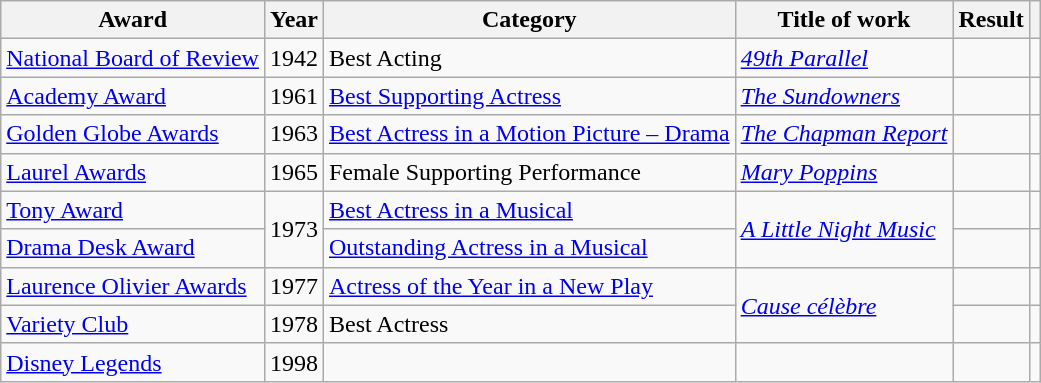<table class="wikitable sortable">
<tr>
<th>Award</th>
<th>Year</th>
<th>Category</th>
<th>Title of work</th>
<th>Result</th>
<th></th>
</tr>
<tr>
<td><a href='#'>National Board of Review</a></td>
<td>1942</td>
<td>Best Acting</td>
<td><em><a href='#'>49th Parallel</a></em></td>
<td></td>
<td style="text-align:center;"></td>
</tr>
<tr>
<td><a href='#'>Academy Award</a></td>
<td>1961</td>
<td><a href='#'>Best Supporting Actress</a></td>
<td><em><a href='#'>The Sundowners</a></em></td>
<td></td>
<td style="text-align:center;"></td>
</tr>
<tr>
<td><a href='#'>Golden Globe Awards</a></td>
<td>1963</td>
<td><a href='#'>Best Actress in a Motion Picture – Drama</a></td>
<td><em><a href='#'>The Chapman Report</a></em></td>
<td></td>
<td style="text-align:center;"></td>
</tr>
<tr>
<td><a href='#'>Laurel Awards</a></td>
<td>1965</td>
<td>Female Supporting Performance</td>
<td><em><a href='#'>Mary Poppins</a></em></td>
<td></td>
<td style="text-align:center;"></td>
</tr>
<tr>
<td><a href='#'>Tony Award</a></td>
<td rowspan="2">1973</td>
<td><a href='#'>Best Actress in a Musical</a></td>
<td rowspan="2"><em><a href='#'>A Little Night Music</a></em></td>
<td></td>
<td style="text-align:center;"></td>
</tr>
<tr>
<td><a href='#'>Drama Desk Award</a></td>
<td><a href='#'>Outstanding Actress in a Musical</a></td>
<td></td>
<td style="text-align:center;"></td>
</tr>
<tr>
<td><a href='#'>Laurence Olivier Awards</a></td>
<td>1977</td>
<td><a href='#'>Actress of the Year in a New Play</a></td>
<td rowspan="2"><em><a href='#'>Cause célèbre</a></em></td>
<td></td>
<td style="text-align:center;"></td>
</tr>
<tr>
<td><a href='#'>Variety Club</a></td>
<td>1978</td>
<td>Best Actress</td>
<td></td>
<td style="text-align:center;"></td>
</tr>
<tr>
<td><a href='#'>Disney Legends</a></td>
<td>1998</td>
<td></td>
<td></td>
<td></td>
<td style="text-align:center;"></td>
</tr>
</table>
